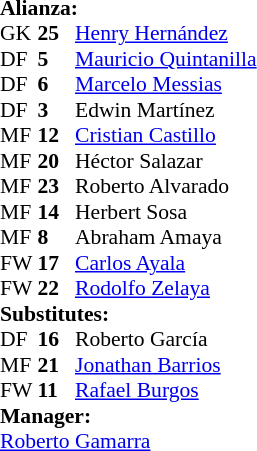<table style="font-size: 90%" cellspacing="0" cellpadding="0">
<tr>
<td colspan="4"><strong>Alianza:</strong></td>
</tr>
<tr>
<th width="25"></th>
<th width="25"></th>
</tr>
<tr>
<td>GK</td>
<td><strong>25</strong></td>
<td> <a href='#'>Henry Hernández</a></td>
</tr>
<tr>
<td>DF</td>
<td><strong>5</strong></td>
<td> <a href='#'>Mauricio Quintanilla</a></td>
</tr>
<tr>
<td>DF</td>
<td><strong>6</strong></td>
<td> <a href='#'>Marcelo Messias</a></td>
<td></td>
</tr>
<tr>
<td>DF</td>
<td><strong>3</strong></td>
<td> Edwin Martínez</td>
<td></td>
</tr>
<tr>
<td>MF</td>
<td><strong>12</strong></td>
<td> <a href='#'>Cristian Castillo</a></td>
<td></td>
</tr>
<tr>
<td>MF</td>
<td><strong>20</strong></td>
<td> Héctor Salazar</td>
</tr>
<tr>
<td>MF</td>
<td><strong>23</strong></td>
<td>  Roberto Alvarado</td>
</tr>
<tr>
<td>MF</td>
<td><strong>14</strong></td>
<td> Herbert Sosa</td>
</tr>
<tr>
<td>MF</td>
<td><strong>8</strong></td>
<td> Abraham Amaya</td>
<td></td>
</tr>
<tr>
<td>FW</td>
<td><strong>17</strong></td>
<td>  <a href='#'>Carlos Ayala</a> </td>
<td></td>
</tr>
<tr>
<td>FW</td>
<td><strong>22</strong></td>
<td> <a href='#'>Rodolfo Zelaya</a></td>
<td></td>
<td></td>
</tr>
<tr>
<td colspan=3><strong>Substitutes:</strong></td>
</tr>
<tr>
<td>DF</td>
<td><strong>16</strong></td>
<td> Roberto García</td>
<td></td>
<td></td>
</tr>
<tr>
<td>MF</td>
<td><strong>21</strong></td>
<td> <a href='#'>Jonathan Barrios</a></td>
<td></td>
<td></td>
</tr>
<tr>
<td>FW</td>
<td><strong>11</strong></td>
<td> <a href='#'>Rafael Burgos</a></td>
<td></td>
<td></td>
</tr>
<tr>
<td colspan=3><strong>Manager:</strong></td>
</tr>
<tr>
<td colspan=4> <a href='#'>Roberto Gamarra</a></td>
</tr>
</table>
